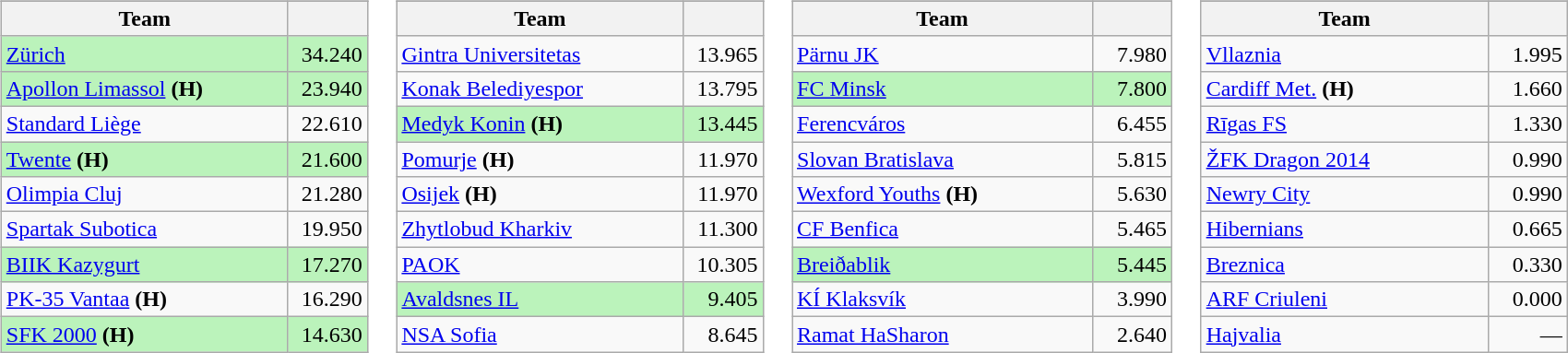<table>
<tr valign=top>
<td><br><table class="wikitable">
<tr>
</tr>
<tr>
<th width=200>Team</th>
<th width=50></th>
</tr>
<tr bgcolor=bbf3bb>
<td> <a href='#'>Zürich</a></td>
<td align=right>34.240</td>
</tr>
<tr bgcolor=bbf3bb>
<td> <a href='#'>Apollon Limassol</a> <strong>(H)</strong></td>
<td align=right>23.940</td>
</tr>
<tr>
<td> <a href='#'>Standard Liège</a></td>
<td align=right>22.610</td>
</tr>
<tr bgcolor=bbf3bb>
<td> <a href='#'>Twente</a> <strong>(H)</strong></td>
<td align=right>21.600</td>
</tr>
<tr>
<td> <a href='#'>Olimpia Cluj</a></td>
<td align=right>21.280</td>
</tr>
<tr>
<td> <a href='#'>Spartak Subotica</a></td>
<td align=right>19.950</td>
</tr>
<tr bgcolor=bbf3bb>
<td> <a href='#'>BIIK Kazygurt</a></td>
<td align=right>17.270</td>
</tr>
<tr>
<td> <a href='#'>PK-35 Vantaa</a> <strong>(H)</strong></td>
<td align=right>16.290</td>
</tr>
<tr bgcolor=bbf3bb>
<td> <a href='#'>SFK 2000</a> <strong>(H)</strong></td>
<td align=right>14.630</td>
</tr>
</table>
</td>
<td><br><table class="wikitable">
<tr>
</tr>
<tr>
<th width=200>Team</th>
<th width=50></th>
</tr>
<tr>
<td> <a href='#'>Gintra Universitetas</a></td>
<td align=right>13.965</td>
</tr>
<tr>
<td> <a href='#'>Konak Belediyespor</a></td>
<td align=right>13.795</td>
</tr>
<tr bgcolor=bbf3bb>
<td> <a href='#'>Medyk Konin</a> <strong>(H)</strong></td>
<td align=right>13.445</td>
</tr>
<tr>
<td> <a href='#'>Pomurje</a> <strong>(H)</strong></td>
<td align=right>11.970</td>
</tr>
<tr>
<td> <a href='#'>Osijek</a> <strong>(H)</strong></td>
<td align=right>11.970</td>
</tr>
<tr>
<td> <a href='#'>Zhytlobud Kharkiv</a></td>
<td align=right>11.300</td>
</tr>
<tr>
<td> <a href='#'>PAOK</a></td>
<td align=right>10.305</td>
</tr>
<tr bgcolor=bbf3bb>
<td> <a href='#'>Avaldsnes IL</a></td>
<td align=right>9.405</td>
</tr>
<tr>
<td> <a href='#'>NSA Sofia</a></td>
<td align=right>8.645</td>
</tr>
</table>
</td>
<td><br><table class="wikitable">
<tr>
</tr>
<tr>
<th width=210>Team</th>
<th width=50></th>
</tr>
<tr>
<td> <a href='#'>Pärnu JK</a></td>
<td align=right>7.980</td>
</tr>
<tr bgcolor=bbf3bb>
<td> <a href='#'>FC Minsk</a></td>
<td align=right>7.800</td>
</tr>
<tr>
<td> <a href='#'>Ferencváros</a></td>
<td align=right>6.455</td>
</tr>
<tr>
<td> <a href='#'>Slovan Bratislava</a></td>
<td align=right>5.815</td>
</tr>
<tr>
<td> <a href='#'>Wexford Youths</a> <strong>(H)</strong></td>
<td align=right>5.630</td>
</tr>
<tr>
<td> <a href='#'>CF Benfica</a></td>
<td align=right>5.465</td>
</tr>
<tr bgcolor=bbf3bb>
<td> <a href='#'>Breiðablik</a></td>
<td align=right>5.445</td>
</tr>
<tr>
<td> <a href='#'>KÍ Klaksvík</a></td>
<td align=right>3.990</td>
</tr>
<tr>
<td> <a href='#'>Ramat HaSharon</a></td>
<td align=right>2.640</td>
</tr>
</table>
</td>
<td><br><table class="wikitable">
<tr>
</tr>
<tr>
<th width=200>Team</th>
<th width=50></th>
</tr>
<tr>
<td> <a href='#'>Vllaznia</a></td>
<td align=right>1.995</td>
</tr>
<tr>
<td> <a href='#'>Cardiff Met.</a> <strong>(H)</strong></td>
<td align=right>1.660</td>
</tr>
<tr>
<td> <a href='#'>Rīgas FS</a></td>
<td align=right>1.330</td>
</tr>
<tr>
<td> <a href='#'>ŽFK Dragon 2014</a></td>
<td align=right>0.990</td>
</tr>
<tr>
<td> <a href='#'>Newry City</a></td>
<td align=right>0.990</td>
</tr>
<tr>
<td> <a href='#'>Hibernians</a></td>
<td align=right>0.665</td>
</tr>
<tr>
<td> <a href='#'>Breznica</a></td>
<td align=right>0.330</td>
</tr>
<tr>
<td> <a href='#'>ARF Criuleni</a></td>
<td align=right>0.000</td>
</tr>
<tr>
<td> <a href='#'>Hajvalia</a></td>
<td align=right>—</td>
</tr>
</table>
</td>
</tr>
</table>
